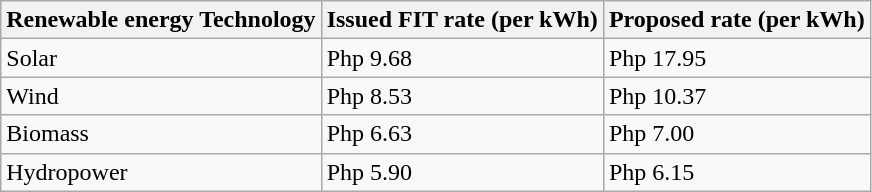<table class="wikitable">
<tr>
<th>Renewable energy Technology</th>
<th>Issued FIT rate (per kWh)</th>
<th>Proposed rate (per kWh)</th>
</tr>
<tr>
<td>Solar</td>
<td>Php 9.68</td>
<td>Php 17.95</td>
</tr>
<tr>
<td>Wind</td>
<td>Php 8.53</td>
<td>Php 10.37</td>
</tr>
<tr>
<td>Biomass</td>
<td>Php 6.63</td>
<td>Php 7.00</td>
</tr>
<tr>
<td>Hydropower</td>
<td>Php 5.90</td>
<td>Php 6.15</td>
</tr>
</table>
